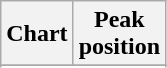<table class="wikitable plainrowheaders">
<tr>
<th>Chart</th>
<th>Peak<br>position</th>
</tr>
<tr>
</tr>
<tr>
</tr>
<tr>
</tr>
</table>
